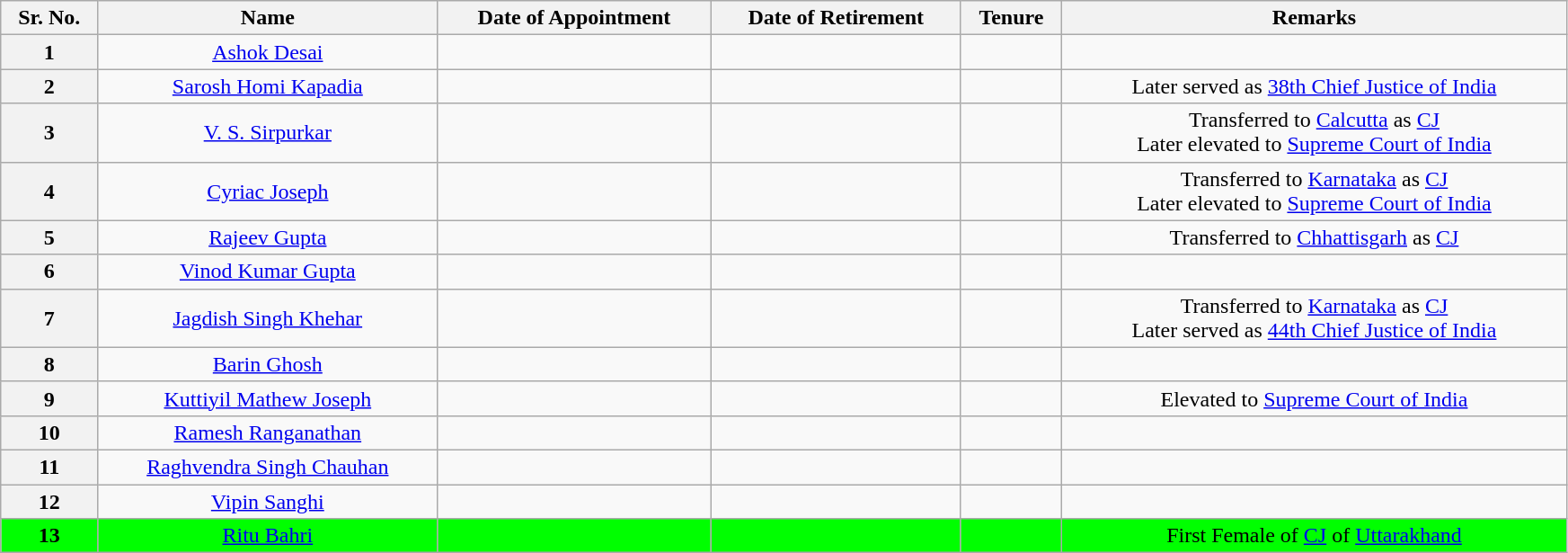<table class="wikitable sortable" style="text-align:center" width="92%">
<tr>
<th>Sr. No.</th>
<th>Name</th>
<th>Date of Appointment</th>
<th>Date of Retirement</th>
<th>Tenure</th>
<th>Remarks</th>
</tr>
<tr>
<th>1</th>
<td><a href='#'>Ashok Desai</a></td>
<td></td>
<td></td>
<td></td>
<td></td>
</tr>
<tr>
<th>2</th>
<td><a href='#'>Sarosh Homi Kapadia</a></td>
<td></td>
<td></td>
<td></td>
<td>Later served as <a href='#'>38th Chief Justice of India</a></td>
</tr>
<tr>
<th>3</th>
<td><a href='#'>V. S. Sirpurkar</a></td>
<td></td>
<td></td>
<td></td>
<td>Transferred to <a href='#'>Calcutta</a> as <a href='#'>CJ</a> <br> Later elevated to <a href='#'>Supreme Court of India</a></td>
</tr>
<tr>
<th>4</th>
<td><a href='#'>Cyriac Joseph</a></td>
<td></td>
<td></td>
<td></td>
<td>Transferred to <a href='#'>Karnataka</a> as <a href='#'>CJ</a> <br> Later elevated to <a href='#'>Supreme Court of India</a></td>
</tr>
<tr>
<th>5</th>
<td><a href='#'>Rajeev Gupta</a></td>
<td></td>
<td></td>
<td></td>
<td>Transferred to <a href='#'>Chhattisgarh</a> as <a href='#'>CJ</a></td>
</tr>
<tr>
<th>6</th>
<td><a href='#'>Vinod Kumar Gupta</a></td>
<td></td>
<td></td>
<td></td>
<td></td>
</tr>
<tr>
<th>7</th>
<td><a href='#'>Jagdish Singh Khehar</a></td>
<td></td>
<td></td>
<td></td>
<td>Transferred to <a href='#'>Karnataka</a> as <a href='#'>CJ</a> <br> Later served as <a href='#'>44th Chief Justice of India</a></td>
</tr>
<tr>
<th>8</th>
<td><a href='#'>Barin Ghosh</a></td>
<td></td>
<td></td>
<td></td>
<td></td>
</tr>
<tr>
<th>9</th>
<td><a href='#'>Kuttiyil Mathew Joseph</a></td>
<td></td>
<td></td>
<td></td>
<td>Elevated to <a href='#'>Supreme Court of India</a></td>
</tr>
<tr>
<th>10</th>
<td><a href='#'>Ramesh Ranganathan</a></td>
<td></td>
<td></td>
<td></td>
<td></td>
</tr>
<tr>
<th>11</th>
<td><a href='#'>Raghvendra Singh Chauhan</a></td>
<td></td>
<td></td>
<td></td>
<td></td>
</tr>
<tr>
<th>12</th>
<td><a href='#'>Vipin Sanghi</a></td>
<td></td>
<td></td>
<td></td>
<td></td>
</tr>
<tr>
<th style="background:lime;">13</th>
<td style="background:lime;"><a href='#'>Ritu Bahri</a></td>
<td style="background:lime;"></td>
<td style="background:lime;"></td>
<td style="background:lime;"></td>
<td style="background:lime;">First Female of <a href='#'>CJ</a> of <a href='#'>Uttarakhand</a></td>
</tr>
</table>
